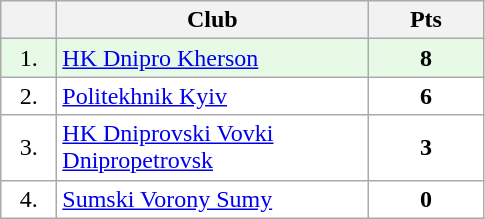<table class="wikitable">
<tr>
<th width="30"></th>
<th width="200">Club</th>
<th width="70">Pts</th>
</tr>
<tr bgcolor="#e6fae6" align="center">
<td>1.</td>
<td align="left"><a href='#'>HK Dnipro Kherson</a></td>
<td><strong>8</strong></td>
</tr>
<tr bgcolor="#FFFFFF" align="center">
<td>2.</td>
<td align="left"><a href='#'>Politekhnik Kyiv</a></td>
<td><strong>6</strong></td>
</tr>
<tr bgcolor="#FFFFFF" align="center">
<td>3.</td>
<td align="left"><a href='#'>HK Dniprovski Vovki Dnipropetrovsk</a></td>
<td><strong>3</strong></td>
</tr>
<tr bgcolor="#FFFFFF" align="center">
<td>4.</td>
<td align="left"><a href='#'>Sumski Vorony Sumy</a></td>
<td><strong>0</strong></td>
</tr>
</table>
